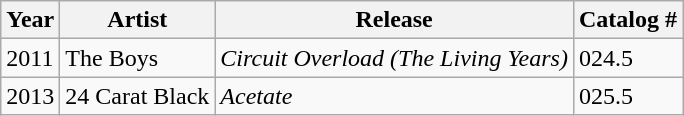<table class="wikitable sortable">
<tr>
<th>Year</th>
<th>Artist</th>
<th>Release</th>
<th>Catalog #</th>
</tr>
<tr>
<td>2011</td>
<td>The Boys</td>
<td><em>Circuit Overload (The Living Years)</em></td>
<td>024.5</td>
</tr>
<tr>
<td>2013</td>
<td>24 Carat Black</td>
<td><em>Acetate</em></td>
<td>025.5</td>
</tr>
</table>
